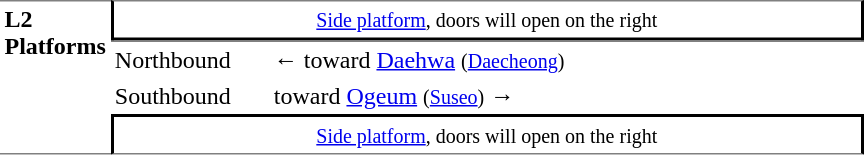<table table border=0 cellspacing=0 cellpadding=3>
<tr>
<td style="border-top:solid 1px gray;border-bottom:solid 1px gray;" width=50 rowspan=10 valign=top><strong>L2<br>Platforms</strong></td>
<td style="border-top:solid 1px gray;border-right:solid 2px black;border-left:solid 2px black;border-bottom:solid 2px black;text-align:center;" colspan=2><small><a href='#'>Side platform</a>, doors will open on the right</small></td>
</tr>
<tr>
<td style="border-bottom:solid 0px gray;border-top:solid 1px gray;" width=100>Northbound</td>
<td style="border-bottom:solid 0px gray;border-top:solid 1px gray;" width=390>←  toward <a href='#'>Daehwa</a> <small>(<a href='#'>Daecheong</a>)</small></td>
</tr>
<tr>
<td>Southbound</td>
<td>  toward <a href='#'>Ogeum</a> <small>(<a href='#'>Suseo</a>)</small> →</td>
</tr>
<tr>
<td style="border-top:solid 2px black;border-right:solid 2px black;border-left:solid 2px black;border-bottom:solid 1px gray;text-align:center;" colspan=2><small><a href='#'>Side platform</a>, doors will open on the right</small></td>
</tr>
</table>
